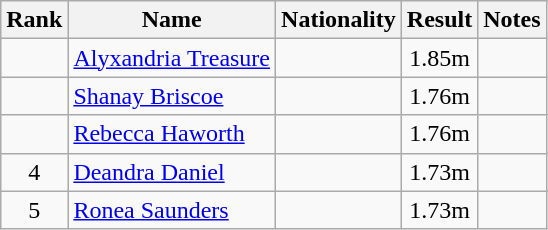<table class="wikitable sortable" style="text-align:center">
<tr>
<th>Rank</th>
<th>Name</th>
<th>Nationality</th>
<th>Result</th>
<th>Notes</th>
</tr>
<tr>
<td></td>
<td align=left><a href='#'>Alyxandria Treasure</a></td>
<td align=left></td>
<td>1.85m</td>
<td></td>
</tr>
<tr>
<td></td>
<td align=left><a href='#'>Shanay Briscoe</a></td>
<td align=left></td>
<td>1.76m</td>
<td></td>
</tr>
<tr>
<td></td>
<td align=left><a href='#'>Rebecca Haworth</a></td>
<td align=left></td>
<td>1.76m</td>
<td></td>
</tr>
<tr>
<td>4</td>
<td align=left><a href='#'>Deandra Daniel</a></td>
<td align=left></td>
<td>1.73m</td>
<td></td>
</tr>
<tr>
<td>5</td>
<td align=left><a href='#'>Ronea Saunders</a></td>
<td align=left></td>
<td>1.73m</td>
<td></td>
</tr>
</table>
